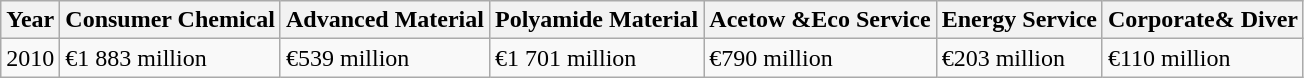<table class="wikitable sortable">
<tr>
<th>Year</th>
<th>Consumer Chemical</th>
<th>Advanced Material</th>
<th>Polyamide Material</th>
<th>Acetow &Eco Service</th>
<th>Energy Service</th>
<th>Corporate& Diver</th>
</tr>
<tr>
<td>2010</td>
<td>€1 883 million</td>
<td>€539 million</td>
<td>€1 701 million</td>
<td>€790 million</td>
<td>€203 million</td>
<td>€110 million</td>
</tr>
</table>
